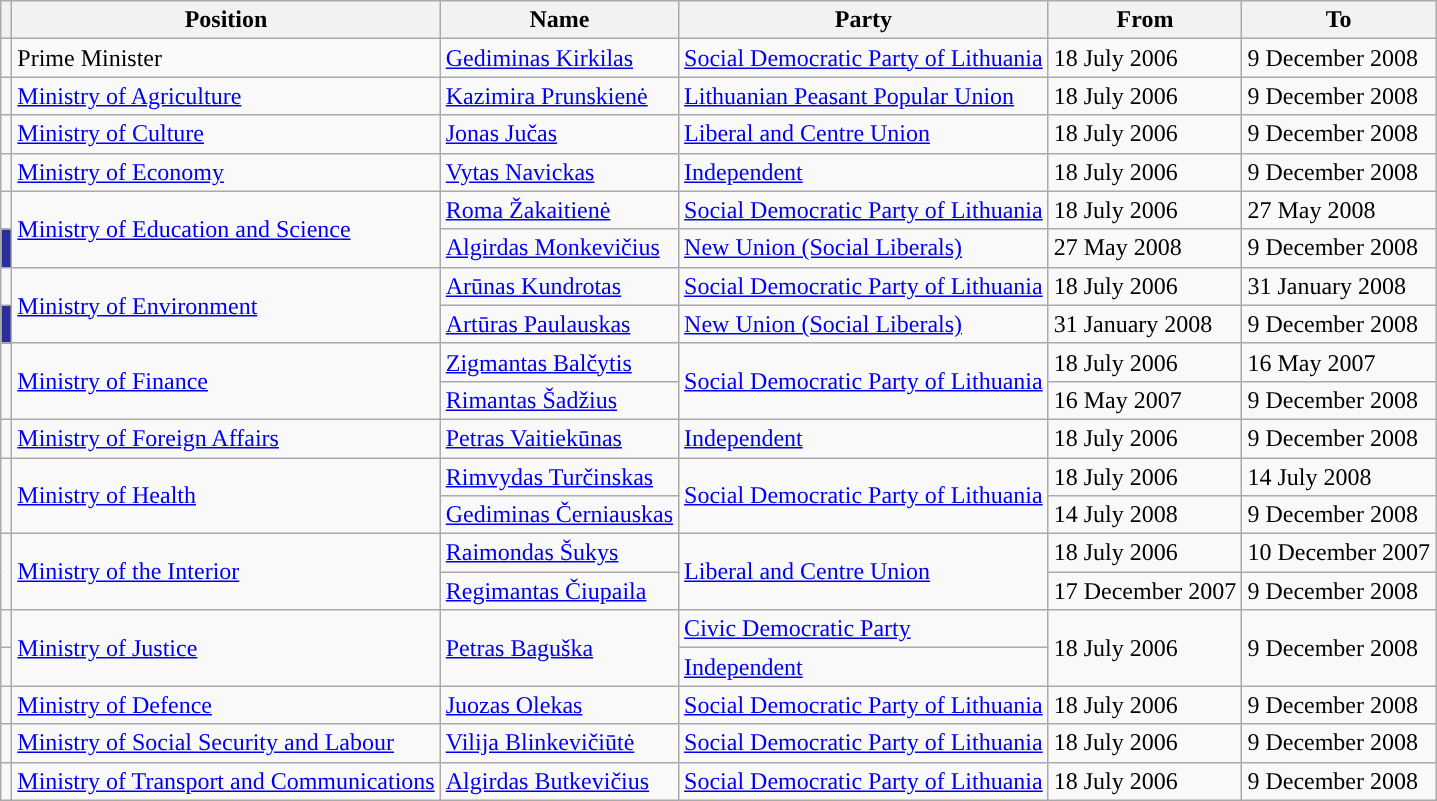<table class="wikitable">
<tr>
<th></th>
<th>Position</th>
<th>Name</th>
<th>Party</th>
<th>From</th>
<th>To</th>
</tr>
<tr>
<td style="background-color: "></td>
<td>Prime Minister</td>
<td><a href='#'>Gediminas Kirkilas</a></td>
<td><a href='#'>Social Democratic Party of Lithuania</a></td>
<td>18 July 2006</td>
<td>9 December 2008</td>
</tr>
<tr>
<td style="background-color: "></td>
<td><a href='#'>Ministry of Agriculture</a></td>
<td><a href='#'>Kazimira Prunskienė</a></td>
<td><a href='#'>Lithuanian Peasant Popular Union</a></td>
<td>18 July 2006</td>
<td>9 December 2008</td>
</tr>
<tr>
<td style="background-color: "></td>
<td><a href='#'>Ministry of Culture</a></td>
<td><a href='#'>Jonas Jučas</a></td>
<td><a href='#'>Liberal and Centre Union</a></td>
<td>18 July 2006</td>
<td>9 December 2008</td>
</tr>
<tr>
<td style="background-color: "></td>
<td><a href='#'>Ministry of Economy</a></td>
<td><a href='#'>Vytas Navickas</a></td>
<td><a href='#'>Independent</a></td>
<td>18 July 2006</td>
<td>9 December 2008</td>
</tr>
<tr>
<td style="background-color: "></td>
<td rowspan=2><a href='#'>Ministry of Education and Science</a></td>
<td><a href='#'>Roma Žakaitienė</a></td>
<td><a href='#'>Social Democratic Party of Lithuania</a></td>
<td>18 July 2006</td>
<td>27 May 2008</td>
</tr>
<tr>
<td style="background-color: #2A2D9C"></td>
<td><a href='#'>Algirdas Monkevičius</a></td>
<td><a href='#'>New Union (Social Liberals)</a></td>
<td>27 May 2008</td>
<td>9 December 2008</td>
</tr>
<tr>
<td style="background-color: "></td>
<td rowspan=2><a href='#'>Ministry of Environment</a></td>
<td><a href='#'>Arūnas Kundrotas</a></td>
<td><a href='#'>Social Democratic Party of Lithuania</a></td>
<td>18 July 2006</td>
<td>31 January 2008</td>
</tr>
<tr>
<td style="background-color: #2A2D9C"></td>
<td><a href='#'>Artūras Paulauskas</a></td>
<td><a href='#'>New Union (Social Liberals)</a></td>
<td>31 January 2008</td>
<td>9 December 2008</td>
</tr>
<tr>
<td rowspan=2 style="background-color: "></td>
<td rowspan=2><a href='#'>Ministry of Finance</a></td>
<td><a href='#'>Zigmantas Balčytis</a></td>
<td rowspan=2><a href='#'>Social Democratic Party of Lithuania</a></td>
<td>18 July 2006</td>
<td>16 May 2007</td>
</tr>
<tr>
<td><a href='#'>Rimantas Šadžius</a></td>
<td>16 May 2007</td>
<td>9 December 2008</td>
</tr>
<tr>
<td style="background-color: "></td>
<td><a href='#'>Ministry of Foreign Affairs</a></td>
<td><a href='#'>Petras Vaitiekūnas</a></td>
<td><a href='#'>Independent</a></td>
<td>18 July 2006</td>
<td>9 December 2008</td>
</tr>
<tr>
<td rowspan=2 style="background-color: "></td>
<td rowspan=2><a href='#'>Ministry of Health</a></td>
<td><a href='#'>Rimvydas Turčinskas</a></td>
<td rowspan=2><a href='#'>Social Democratic Party of Lithuania</a></td>
<td>18 July 2006</td>
<td>14 July 2008</td>
</tr>
<tr>
<td><a href='#'>Gediminas Černiauskas</a></td>
<td>14 July 2008</td>
<td>9 December 2008</td>
</tr>
<tr>
<td rowspan=2 style="background-color: "></td>
<td rowspan=2><a href='#'>Ministry of the Interior</a></td>
<td><a href='#'>Raimondas Šukys</a></td>
<td rowspan=2><a href='#'>Liberal and Centre Union</a></td>
<td>18 July 2006</td>
<td>10 December 2007</td>
</tr>
<tr>
<td><a href='#'>Regimantas Čiupaila</a></td>
<td>17 December 2007</td>
<td>9 December 2008</td>
</tr>
<tr>
<td></td>
<td rowspan=2><a href='#'>Ministry of Justice</a></td>
<td rowspan=2><a href='#'>Petras Baguška</a></td>
<td><a href='#'>Civic Democratic Party</a></td>
<td rowspan=2>18 July 2006</td>
<td rowspan=2>9 December 2008</td>
</tr>
<tr>
<td style="background-color: "></td>
<td><a href='#'>Independent</a></td>
</tr>
<tr>
<td style="background-color: "></td>
<td><a href='#'>Ministry of Defence</a></td>
<td><a href='#'>Juozas Olekas</a></td>
<td><a href='#'>Social Democratic Party of Lithuania</a></td>
<td>18 July 2006</td>
<td>9 December 2008</td>
</tr>
<tr>
<td style="background-color: "></td>
<td><a href='#'>Ministry of Social Security and Labour</a></td>
<td><a href='#'>Vilija Blinkevičiūtė</a></td>
<td><a href='#'>Social Democratic Party of Lithuania</a></td>
<td>18 July 2006</td>
<td>9 December 2008</td>
</tr>
<tr>
<td style="background-color: "></td>
<td><a href='#'>Ministry of Transport and Communications</a></td>
<td><a href='#'>Algirdas Butkevičius</a></td>
<td><a href='#'>Social Democratic Party of Lithuania</a></td>
<td>18 July 2006</td>
<td>9 December 2008</td>
</tr>
</table>
